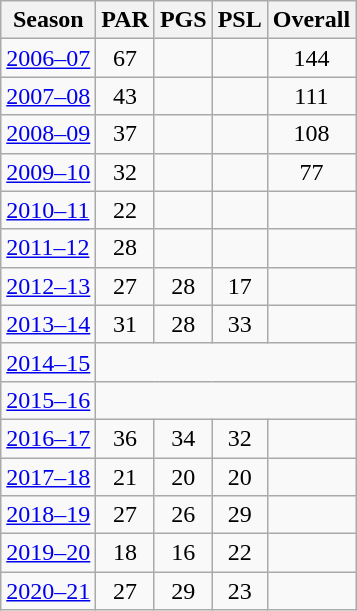<table class="wikitable sortable" style="text-align:center;">
<tr>
<th>Season</th>
<th>PAR</th>
<th>PGS</th>
<th>PSL</th>
<th>Overall</th>
</tr>
<tr>
<td style="text-align:left;"><a href='#'>2006–07</a></td>
<td>67</td>
<td></td>
<td></td>
<td>144</td>
</tr>
<tr>
<td style="text-align:left;"><a href='#'>2007–08</a></td>
<td>43</td>
<td></td>
<td></td>
<td>111</td>
</tr>
<tr>
<td style="text-align:left;"><a href='#'>2008–09</a></td>
<td>37</td>
<td></td>
<td></td>
<td>108</td>
</tr>
<tr>
<td style="text-align:left;"><a href='#'>2009–10</a></td>
<td>32</td>
<td></td>
<td></td>
<td>77</td>
</tr>
<tr>
<td style="text-align:left;"><a href='#'>2010–11</a></td>
<td>22</td>
<td></td>
<td></td>
<td></td>
</tr>
<tr>
<td style="text-align:left;"><a href='#'>2011–12</a></td>
<td>28</td>
<td></td>
<td></td>
<td></td>
</tr>
<tr>
<td style="text-align:left;"><a href='#'>2012–13</a></td>
<td>27</td>
<td>28</td>
<td>17</td>
<td></td>
</tr>
<tr>
<td style="text-align:left;"><a href='#'>2013–14</a></td>
<td>31</td>
<td>28</td>
<td>33</td>
<td></td>
</tr>
<tr>
<td style="text-align:left;"><a href='#'>2014–15</a></td>
<td colspan="4"></td>
</tr>
<tr>
<td style="text-align:left;"><a href='#'>2015–16</a></td>
<td colspan="4"></td>
</tr>
<tr>
<td style="text-align:left;"><a href='#'>2016–17</a></td>
<td>36</td>
<td>34</td>
<td>32</td>
<td></td>
</tr>
<tr>
<td style="text-align:left;"><a href='#'>2017–18</a></td>
<td>21</td>
<td>20</td>
<td>20</td>
<td></td>
</tr>
<tr>
<td style="text-align:left;"><a href='#'>2018–19</a></td>
<td>27</td>
<td>26</td>
<td>29</td>
<td></td>
</tr>
<tr>
<td style="text-align:left;"><a href='#'>2019–20</a></td>
<td>18</td>
<td>16</td>
<td>22</td>
<td></td>
</tr>
<tr>
<td style="text-align:left;"><a href='#'>2020–21</a></td>
<td>27</td>
<td>29</td>
<td>23</td>
<td></td>
</tr>
</table>
